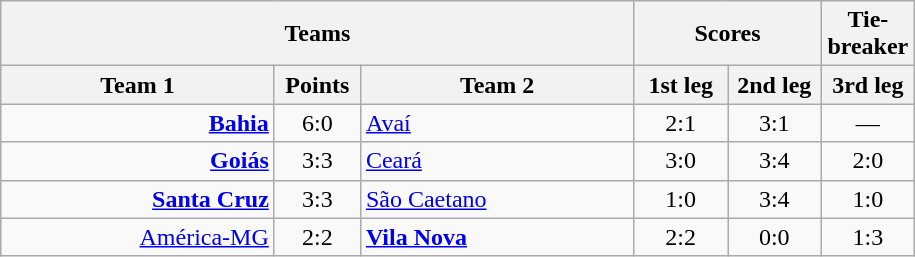<table class="wikitable" style="text-align:center;">
<tr>
<th colspan=3>Teams</th>
<th colspan=2>Scores</th>
<th colspan=1>Tie-breaker</th>
</tr>
<tr>
<th width="175">Team 1</th>
<th width="50">Points</th>
<th width="175">Team 2</th>
<th width="55">1st leg</th>
<th width="55">2nd leg</th>
<th width="55">3rd leg</th>
</tr>
<tr>
<td align=right><strong><a href='#'>Bahia</a></strong> </td>
<td>6:0</td>
<td align=left> <a href='#'>Avaí</a></td>
<td>2:1</td>
<td>3:1</td>
<td>—</td>
</tr>
<tr>
<td align=right><strong><a href='#'>Goiás</a></strong> </td>
<td>3:3</td>
<td align=left> <a href='#'>Ceará</a></td>
<td>3:0</td>
<td>3:4</td>
<td>2:0</td>
</tr>
<tr>
<td align=right><strong><a href='#'>Santa Cruz</a></strong> </td>
<td>3:3</td>
<td align=left> <a href='#'>São Caetano</a></td>
<td>1:0</td>
<td>3:4</td>
<td>1:0</td>
</tr>
<tr>
<td align=right><a href='#'>América-MG</a> </td>
<td>2:2</td>
<td align=left> <strong><a href='#'>Vila Nova</a></strong></td>
<td>2:2</td>
<td>0:0</td>
<td>1:3</td>
</tr>
</table>
